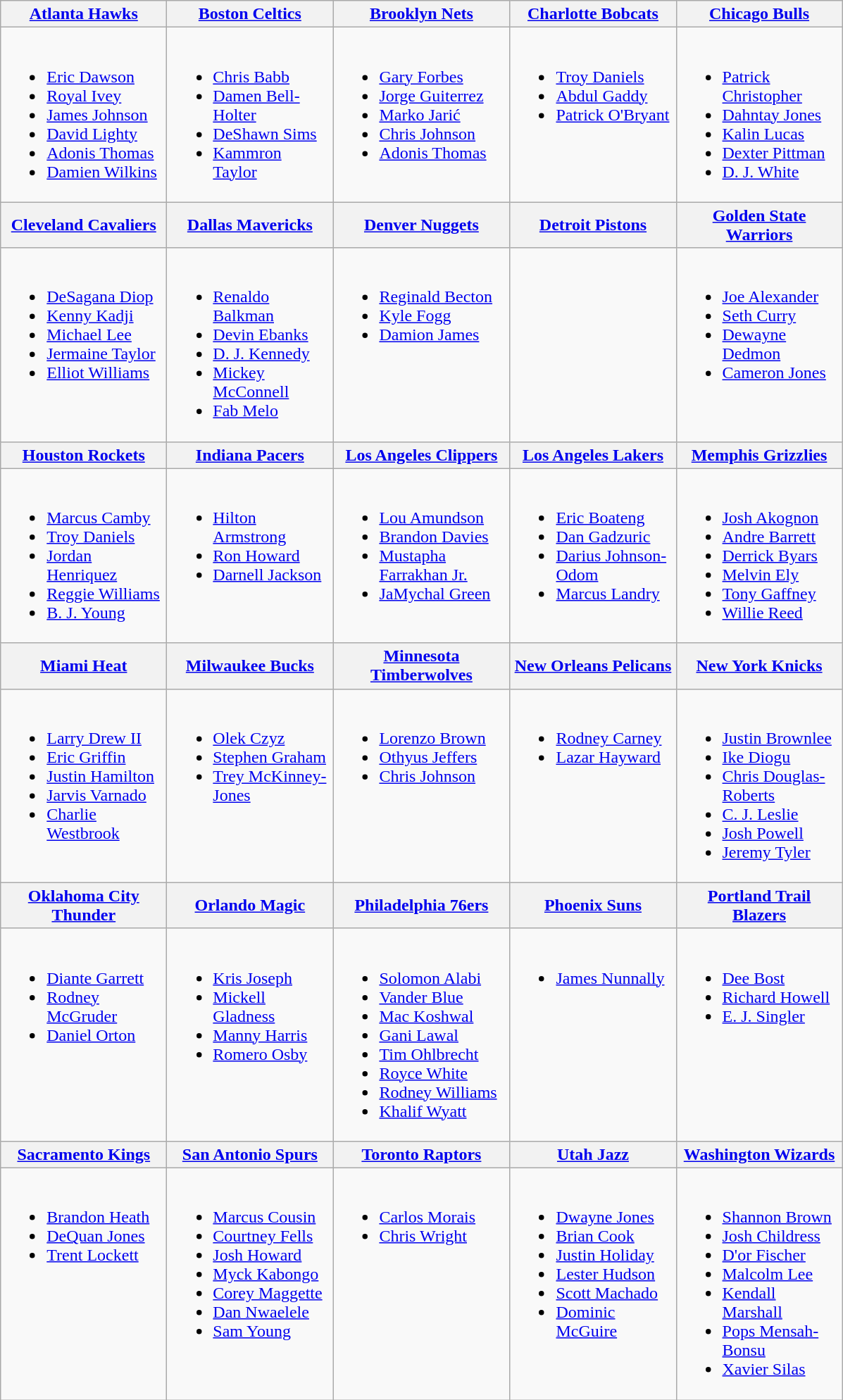<table class="wikitable">
<tr>
<th style="width:150px"><a href='#'>Atlanta Hawks</a></th>
<th style="width:150px"><a href='#'>Boston Celtics</a></th>
<th style="width:160px"><a href='#'>Brooklyn Nets</a></th>
<th style="width:150px"><a href='#'>Charlotte Bobcats</a></th>
<th style="width:150px"><a href='#'>Chicago Bulls</a></th>
</tr>
<tr>
<td valign=top><br><ul><li><a href='#'>Eric Dawson</a></li><li><a href='#'>Royal Ivey</a></li><li><a href='#'>James Johnson</a></li><li><a href='#'>David Lighty</a></li><li><a href='#'>Adonis Thomas</a></li><li><a href='#'>Damien Wilkins</a></li></ul></td>
<td valign=top><br><ul><li><a href='#'>Chris Babb</a></li><li><a href='#'>Damen Bell-Holter</a></li><li><a href='#'>DeShawn Sims</a></li><li><a href='#'>Kammron Taylor</a></li></ul></td>
<td valign=top><br><ul><li><a href='#'>Gary Forbes</a></li><li><a href='#'>Jorge Guiterrez</a></li><li><a href='#'>Marko Jarić</a></li><li><a href='#'>Chris Johnson</a></li><li><a href='#'>Adonis Thomas</a></li></ul></td>
<td valign=top><br><ul><li><a href='#'>Troy Daniels</a></li><li><a href='#'>Abdul Gaddy</a></li><li><a href='#'>Patrick O'Bryant</a></li></ul></td>
<td valign=top><br><ul><li><a href='#'>Patrick Christopher</a></li><li><a href='#'>Dahntay Jones</a></li><li><a href='#'>Kalin Lucas</a></li><li><a href='#'>Dexter Pittman</a></li><li><a href='#'>D. J. White</a></li></ul></td>
</tr>
<tr>
<th style="width:150px"><a href='#'>Cleveland Cavaliers</a></th>
<th style="width:150px"><a href='#'>Dallas Mavericks</a></th>
<th style="width:160px"><a href='#'>Denver Nuggets</a></th>
<th style="width:150px"><a href='#'>Detroit Pistons</a></th>
<th style="width:150px"><a href='#'>Golden State Warriors</a></th>
</tr>
<tr>
<td valign=top><br><ul><li><a href='#'>DeSagana Diop</a></li><li><a href='#'>Kenny Kadji</a></li><li><a href='#'>Michael Lee</a></li><li><a href='#'>Jermaine Taylor</a></li><li><a href='#'>Elliot Williams</a></li></ul></td>
<td valign=top><br><ul><li><a href='#'>Renaldo Balkman</a></li><li><a href='#'>Devin Ebanks</a></li><li><a href='#'>D. J. Kennedy</a></li><li><a href='#'>Mickey McConnell</a></li><li><a href='#'>Fab Melo</a></li></ul></td>
<td valign=top><br><ul><li><a href='#'>Reginald Becton</a></li><li><a href='#'>Kyle Fogg</a></li><li><a href='#'>Damion James</a></li></ul></td>
<td valign=top></td>
<td valign=top><br><ul><li><a href='#'>Joe Alexander</a></li><li><a href='#'>Seth Curry</a></li><li><a href='#'>Dewayne Dedmon</a></li><li><a href='#'>Cameron Jones</a></li></ul></td>
</tr>
<tr>
<th style="width:150px"><a href='#'>Houston Rockets</a></th>
<th style="width:150px"><a href='#'>Indiana Pacers</a></th>
<th style="width:160px"><a href='#'>Los Angeles Clippers</a></th>
<th style="width:150px"><a href='#'>Los Angeles Lakers</a></th>
<th style="width:150px"><a href='#'>Memphis Grizzlies</a></th>
</tr>
<tr>
<td valign=top><br><ul><li><a href='#'>Marcus Camby</a></li><li><a href='#'>Troy Daniels</a></li><li><a href='#'>Jordan Henriquez</a></li><li><a href='#'>Reggie Williams</a></li><li><a href='#'>B. J. Young</a></li></ul></td>
<td valign=top><br><ul><li><a href='#'>Hilton Armstrong</a></li><li><a href='#'>Ron Howard</a></li><li><a href='#'>Darnell Jackson</a></li></ul></td>
<td valign=top><br><ul><li><a href='#'>Lou Amundson</a></li><li><a href='#'>Brandon Davies</a></li><li><a href='#'>Mustapha Farrakhan Jr.</a></li><li><a href='#'>JaMychal Green</a></li></ul></td>
<td valign=top><br><ul><li><a href='#'>Eric Boateng</a></li><li><a href='#'>Dan Gadzuric</a></li><li><a href='#'>Darius Johnson-Odom</a></li><li><a href='#'>Marcus Landry</a></li></ul></td>
<td valign=top><br><ul><li><a href='#'>Josh Akognon</a></li><li><a href='#'>Andre Barrett</a></li><li><a href='#'>Derrick Byars</a></li><li><a href='#'>Melvin Ely</a></li><li><a href='#'>Tony Gaffney</a></li><li><a href='#'>Willie Reed</a></li></ul></td>
</tr>
<tr>
<th style="width:150px"><a href='#'>Miami Heat</a></th>
<th style="width:150px"><a href='#'>Milwaukee Bucks</a></th>
<th style="width:160px"><a href='#'>Minnesota Timberwolves</a></th>
<th style="width:150px"><a href='#'>New Orleans Pelicans</a></th>
<th style="width:120px"><a href='#'>New York Knicks</a></th>
</tr>
<tr>
<td valign=top><br><ul><li><a href='#'>Larry Drew II</a></li><li><a href='#'>Eric Griffin</a></li><li><a href='#'>Justin Hamilton</a></li><li><a href='#'>Jarvis Varnado</a></li><li><a href='#'>Charlie Westbrook</a></li></ul></td>
<td valign=top><br><ul><li><a href='#'>Olek Czyz</a></li><li><a href='#'>Stephen Graham</a></li><li><a href='#'>Trey McKinney-Jones</a></li></ul></td>
<td valign=top><br><ul><li><a href='#'>Lorenzo Brown</a></li><li><a href='#'>Othyus Jeffers</a></li><li><a href='#'>Chris Johnson</a></li></ul></td>
<td valign=top><br><ul><li><a href='#'>Rodney Carney</a></li><li><a href='#'>Lazar Hayward</a></li></ul></td>
<td valign=top><br><ul><li><a href='#'>Justin Brownlee</a></li><li><a href='#'>Ike Diogu</a></li><li><a href='#'>Chris Douglas-Roberts</a></li><li><a href='#'>C. J. Leslie</a></li><li><a href='#'>Josh Powell</a></li><li><a href='#'>Jeremy Tyler</a></li></ul></td>
</tr>
<tr>
<th style="width:150px"><a href='#'>Oklahoma City Thunder</a></th>
<th style="width:150px"><a href='#'>Orlando Magic</a></th>
<th style="width:160px"><a href='#'>Philadelphia 76ers</a></th>
<th style="width:150px"><a href='#'>Phoenix Suns</a></th>
<th style="width:150px"><a href='#'>Portland Trail Blazers</a></th>
</tr>
<tr>
<td valign=top><br><ul><li><a href='#'>Diante Garrett</a></li><li><a href='#'>Rodney McGruder</a></li><li><a href='#'>Daniel Orton</a></li></ul></td>
<td valign=top><br><ul><li><a href='#'>Kris Joseph</a></li><li><a href='#'>Mickell Gladness</a></li><li><a href='#'>Manny Harris</a></li><li><a href='#'>Romero Osby</a></li></ul></td>
<td valign=top><br><ul><li><a href='#'>Solomon Alabi</a></li><li><a href='#'>Vander Blue</a></li><li><a href='#'>Mac Koshwal</a></li><li><a href='#'>Gani Lawal</a></li><li><a href='#'>Tim Ohlbrecht</a></li><li><a href='#'>Royce White</a></li><li><a href='#'>Rodney Williams</a></li><li><a href='#'>Khalif Wyatt</a></li></ul></td>
<td valign=top><br><ul><li><a href='#'>James Nunnally</a></li></ul></td>
<td valign=top><br><ul><li><a href='#'>Dee Bost</a></li><li><a href='#'>Richard Howell</a></li><li><a href='#'>E. J. Singler</a></li></ul></td>
</tr>
<tr>
<th style="width:150px"><a href='#'>Sacramento Kings</a></th>
<th style="width:150px"><a href='#'>San Antonio Spurs</a></th>
<th style="width:160px"><a href='#'>Toronto Raptors</a></th>
<th style="width:150px"><a href='#'>Utah Jazz</a></th>
<th style="width:150px"><a href='#'>Washington Wizards</a></th>
</tr>
<tr>
<td valign=top><br><ul><li><a href='#'>Brandon Heath</a></li><li><a href='#'>DeQuan Jones</a></li><li><a href='#'>Trent Lockett</a></li></ul></td>
<td valign=top><br><ul><li><a href='#'>Marcus Cousin</a></li><li><a href='#'>Courtney Fells</a></li><li><a href='#'>Josh Howard</a></li><li><a href='#'>Myck Kabongo</a></li><li><a href='#'>Corey Maggette</a></li><li><a href='#'>Dan Nwaelele</a></li><li><a href='#'>Sam Young</a></li></ul></td>
<td valign=top><br><ul><li><a href='#'>Carlos Morais</a></li><li><a href='#'>Chris Wright</a></li></ul></td>
<td valign=top><br><ul><li><a href='#'>Dwayne Jones</a></li><li><a href='#'>Brian Cook</a></li><li><a href='#'>Justin Holiday</a></li><li><a href='#'>Lester Hudson</a></li><li><a href='#'>Scott Machado</a></li><li><a href='#'>Dominic McGuire</a></li></ul></td>
<td valign=top><br><ul><li><a href='#'>Shannon Brown</a></li><li><a href='#'>Josh Childress</a></li><li><a href='#'>D'or Fischer</a></li><li><a href='#'>Malcolm Lee</a></li><li><a href='#'>Kendall Marshall</a></li><li><a href='#'>Pops Mensah-Bonsu</a></li><li><a href='#'>Xavier Silas</a></li></ul></td>
</tr>
</table>
